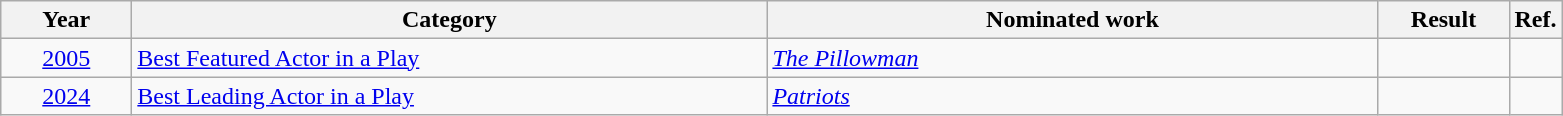<table class=wikitable>
<tr>
<th scope="col" style="width:5em;">Year</th>
<th scope="col" style="width:26em;">Category</th>
<th scope="col" style="width:25em;">Nominated work</th>
<th scope="col" style="width:5em;">Result</th>
<th>Ref.</th>
</tr>
<tr>
<td style="text-align:center;"><a href='#'>2005</a></td>
<td><a href='#'>Best Featured Actor in a Play</a></td>
<td><em><a href='#'>The Pillowman</a></em></td>
<td></td>
<td></td>
</tr>
<tr>
<td style="text-align:center;"><a href='#'>2024</a></td>
<td><a href='#'>Best Leading Actor in a Play</a></td>
<td><a href='#'><em>Patriots</em></a></td>
<td></td>
<td></td>
</tr>
</table>
